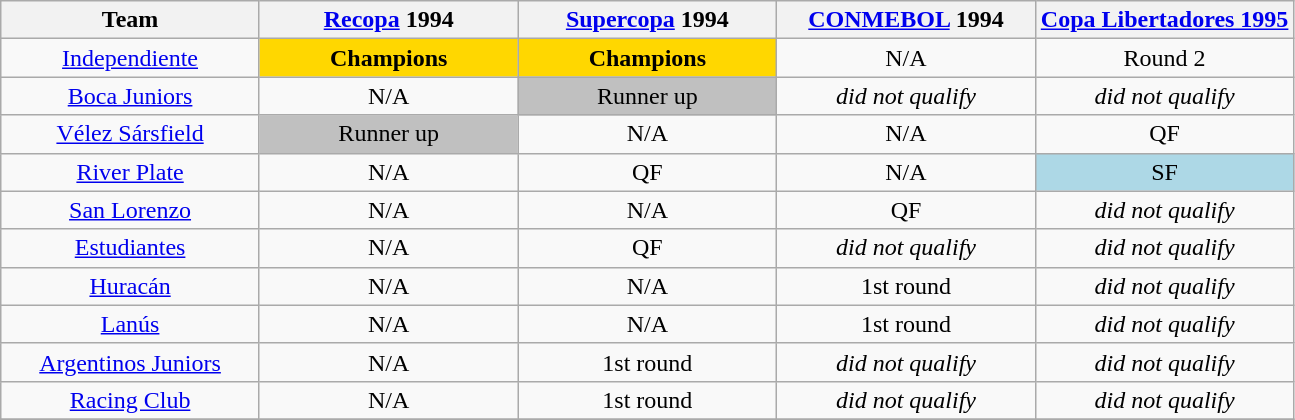<table class="wikitable">
<tr>
<th width= 20%>Team</th>
<th width= 20%><a href='#'>Recopa</a> 1994</th>
<th width= 20%><a href='#'>Supercopa</a> 1994</th>
<th width= 20%><a href='#'>CONMEBOL</a> 1994</th>
<th width= 20%><a href='#'>Copa Libertadores 1995</a></th>
</tr>
<tr align="center">
<td><a href='#'>Independiente</a></td>
<td bgcolor = "gold"><strong>Champions</strong></td>
<td bgcolor = "gold"><strong>Champions</strong></td>
<td>N/A</td>
<td>Round 2</td>
</tr>
<tr align="center">
<td><a href='#'>Boca Juniors</a></td>
<td>N/A</td>
<td bgcolor = "silver">Runner up</td>
<td><em>did not qualify</em></td>
<td><em>did not qualify</em></td>
</tr>
<tr align="center">
<td><a href='#'>Vélez Sársfield</a></td>
<td bgcolor = "silver">Runner up</td>
<td>N/A</td>
<td>N/A</td>
<td>QF</td>
</tr>
<tr align="center">
<td><a href='#'>River Plate</a></td>
<td>N/A</td>
<td>QF</td>
<td>N/A</td>
<td bgcolor = "lightblue">SF</td>
</tr>
<tr align="center">
<td><a href='#'>San Lorenzo</a></td>
<td>N/A</td>
<td>N/A</td>
<td>QF</td>
<td><em>did not qualify</em></td>
</tr>
<tr align="center">
<td><a href='#'>Estudiantes</a></td>
<td>N/A</td>
<td>QF</td>
<td><em>did not qualify</em></td>
<td><em>did not qualify</em></td>
</tr>
<tr align="center">
<td><a href='#'>Huracán</a></td>
<td>N/A</td>
<td>N/A</td>
<td>1st round</td>
<td><em>did not qualify</em></td>
</tr>
<tr align="center">
<td><a href='#'>Lanús</a></td>
<td>N/A</td>
<td>N/A</td>
<td>1st round</td>
<td><em>did not qualify</em></td>
</tr>
<tr align="center">
<td><a href='#'>Argentinos Juniors</a></td>
<td>N/A</td>
<td>1st round</td>
<td><em>did not qualify</em></td>
<td><em>did not qualify</em></td>
</tr>
<tr align="center">
<td><a href='#'>Racing Club</a></td>
<td>N/A</td>
<td>1st round</td>
<td><em>did not qualify</em></td>
<td><em>did not qualify</em></td>
</tr>
<tr>
</tr>
</table>
